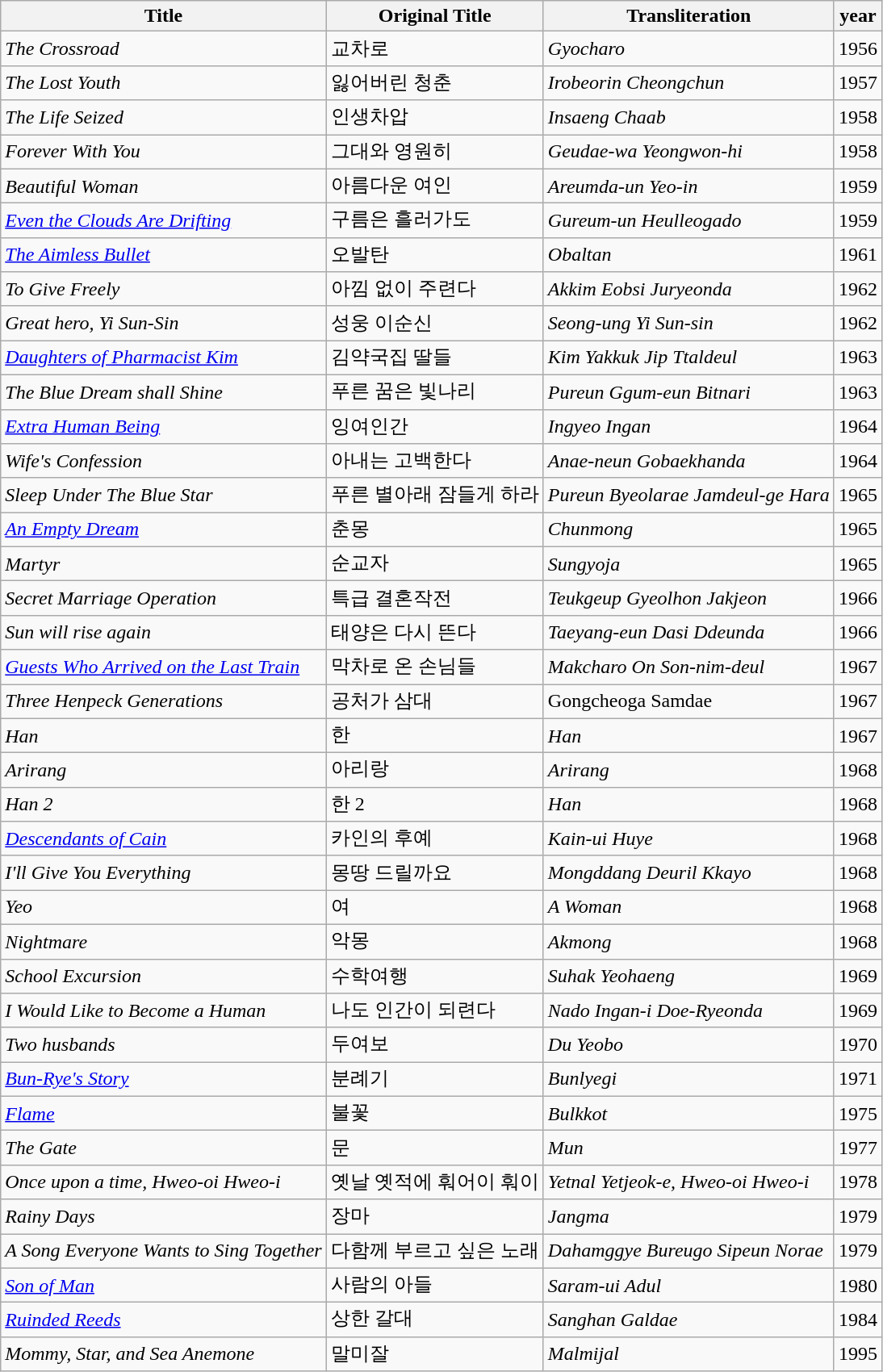<table class=wikitable>
<tr>
<th>Title</th>
<th>Original Title</th>
<th>Transliteration</th>
<th>year</th>
</tr>
<tr>
<td><em>The Crossroad</em></td>
<td>교차로</td>
<td><em>Gyocharo</em></td>
<td>1956</td>
</tr>
<tr>
<td><em>The Lost Youth</em></td>
<td>잃어버린 청춘</td>
<td><em>Irobeorin Cheongchun</em></td>
<td>1957</td>
</tr>
<tr>
<td><em>The Life Seized</em></td>
<td>인생차압</td>
<td><em>Insaeng Chaab</em></td>
<td>1958</td>
</tr>
<tr>
<td><em>Forever With You</em></td>
<td>그대와 영원히</td>
<td><em>Geudae-wa Yeongwon-hi</em></td>
<td>1958</td>
</tr>
<tr>
<td><em>Beautiful Woman</em></td>
<td>아름다운 여인</td>
<td><em>Areumda-un Yeo-in</em></td>
<td>1959</td>
</tr>
<tr>
<td><em><a href='#'>Even the Clouds Are Drifting</a></em></td>
<td>구름은 흘러가도</td>
<td><em>Gureum-un Heulleogado</em></td>
<td>1959</td>
</tr>
<tr>
<td><em><a href='#'>The Aimless Bullet</a></em></td>
<td>오발탄</td>
<td><em>Obaltan</em></td>
<td>1961</td>
</tr>
<tr>
<td><em>To Give Freely</em></td>
<td>아낌 없이 주련다</td>
<td><em>Akkim Eobsi Juryeonda</em></td>
<td>1962</td>
</tr>
<tr>
<td><em>Great hero, Yi Sun-Sin</em></td>
<td>성웅 이순신</td>
<td><em>Seong-ung Yi Sun-sin</em></td>
<td>1962</td>
</tr>
<tr>
<td><em><a href='#'>Daughters of Pharmacist Kim</a></em></td>
<td>김약국집 딸들</td>
<td><em>Kim Yakkuk Jip Ttaldeul</em></td>
<td>1963</td>
</tr>
<tr>
<td><em>The Blue Dream shall Shine</em></td>
<td>푸른 꿈은 빛나리</td>
<td><em>Pureun Ggum-eun Bitnari</em></td>
<td>1963</td>
</tr>
<tr>
<td><em><a href='#'>Extra Human Being</a></em></td>
<td>잉여인간</td>
<td><em>Ingyeo Ingan</em></td>
<td>1964</td>
</tr>
<tr>
<td><em>Wife's Confession</em></td>
<td>아내는 고백한다</td>
<td><em>Anae-neun Gobaekhanda</em></td>
<td>1964</td>
</tr>
<tr>
<td><em>Sleep Under The Blue Star</em></td>
<td>푸른 별아래 잠들게 하라</td>
<td><em>Pureun Byeolarae Jamdeul-ge Hara</em></td>
<td>1965</td>
</tr>
<tr>
<td><em><a href='#'>An Empty Dream</a></em></td>
<td>춘몽</td>
<td><em>Chunmong</em></td>
<td>1965</td>
</tr>
<tr>
<td><em>Martyr</em></td>
<td>순교자</td>
<td><em>Sungyoja</em></td>
<td>1965</td>
</tr>
<tr>
<td><em>Secret Marriage Operation</em></td>
<td>특급 결혼작전</td>
<td><em>Teukgeup Gyeolhon Jakjeon</em></td>
<td>1966</td>
</tr>
<tr>
<td><em>Sun will rise again</em></td>
<td>태양은 다시 뜬다</td>
<td><em>Taeyang-eun Dasi Ddeunda</em></td>
<td>1966</td>
</tr>
<tr>
<td><em><a href='#'>Guests Who Arrived on the Last Train</a></em></td>
<td>막차로 온 손님들</td>
<td><em>Makcharo On Son-nim-deul</em></td>
<td>1967</td>
</tr>
<tr>
<td><em>Three Henpeck Generations</em></td>
<td>공처가 삼대</td>
<td>Gongcheoga Samdae</td>
<td>1967</td>
</tr>
<tr>
<td><em>Han</em></td>
<td>한</td>
<td><em>Han</em></td>
<td>1967</td>
</tr>
<tr>
<td><em>Arirang</em></td>
<td>아리랑</td>
<td><em>Arirang</em></td>
<td>1968</td>
</tr>
<tr>
<td><em>Han 2</em></td>
<td>한 2</td>
<td><em>Han</em></td>
<td>1968</td>
</tr>
<tr>
<td><em><a href='#'>Descendants of Cain</a></em></td>
<td>카인의 후예</td>
<td><em>Kain-ui Huye</em></td>
<td>1968</td>
</tr>
<tr>
<td><em>I'll Give You Everything</em></td>
<td>몽땅 드릴까요</td>
<td><em>Mongddang Deuril Kkayo</em></td>
<td>1968</td>
</tr>
<tr>
<td><em>Yeo</em></td>
<td>여</td>
<td><em>A Woman</em></td>
<td>1968</td>
</tr>
<tr>
<td><em>Nightmare</em></td>
<td>악몽</td>
<td><em>Akmong</em></td>
<td>1968</td>
</tr>
<tr>
<td><em>School Excursion</em></td>
<td>수학여행</td>
<td><em>Suhak Yeohaeng</em></td>
<td>1969</td>
</tr>
<tr>
<td><em>I Would Like to Become a Human</em></td>
<td>나도 인간이 되련다</td>
<td><em>Nado Ingan-i Doe-Ryeonda</em></td>
<td>1969</td>
</tr>
<tr>
<td><em>Two husbands</em></td>
<td>두여보</td>
<td><em>Du Yeobo</em></td>
<td>1970</td>
</tr>
<tr>
<td><em><a href='#'>Bun-Rye's Story</a></em></td>
<td>분례기</td>
<td><em>Bunlyegi</em></td>
<td>1971</td>
</tr>
<tr>
<td><em><a href='#'>Flame</a></em></td>
<td>불꽃</td>
<td><em>Bulkkot</em></td>
<td>1975</td>
</tr>
<tr>
<td><em>The Gate</em></td>
<td>문</td>
<td><em>Mun</em></td>
<td>1977</td>
</tr>
<tr>
<td><em>Once upon a time, Hweo-oi Hweo-i</em></td>
<td>옛날 옛적에 훠어이 훠이</td>
<td><em>Yetnal Yetjeok-e, Hweo-oi Hweo-i</em></td>
<td>1978</td>
</tr>
<tr>
<td><em>Rainy Days</em></td>
<td>장마</td>
<td><em>Jangma</em></td>
<td>1979</td>
</tr>
<tr>
<td><em>A Song Everyone Wants to Sing Together</em></td>
<td>다함께 부르고 싶은 노래</td>
<td><em>Dahamggye Bureugo Sipeun Norae</em></td>
<td>1979</td>
</tr>
<tr>
<td><em><a href='#'>Son of Man</a></em></td>
<td>사람의 아들</td>
<td><em>Saram-ui Adul</em></td>
<td>1980</td>
</tr>
<tr>
<td><em><a href='#'>Ruinded Reeds</a></em></td>
<td>상한 갈대</td>
<td><em>Sanghan Galdae</em></td>
<td>1984</td>
</tr>
<tr>
<td><em>Mommy, Star, and Sea Anemone</em></td>
<td>말미잘</td>
<td><em> Malmijal</em></td>
<td>1995</td>
</tr>
</table>
